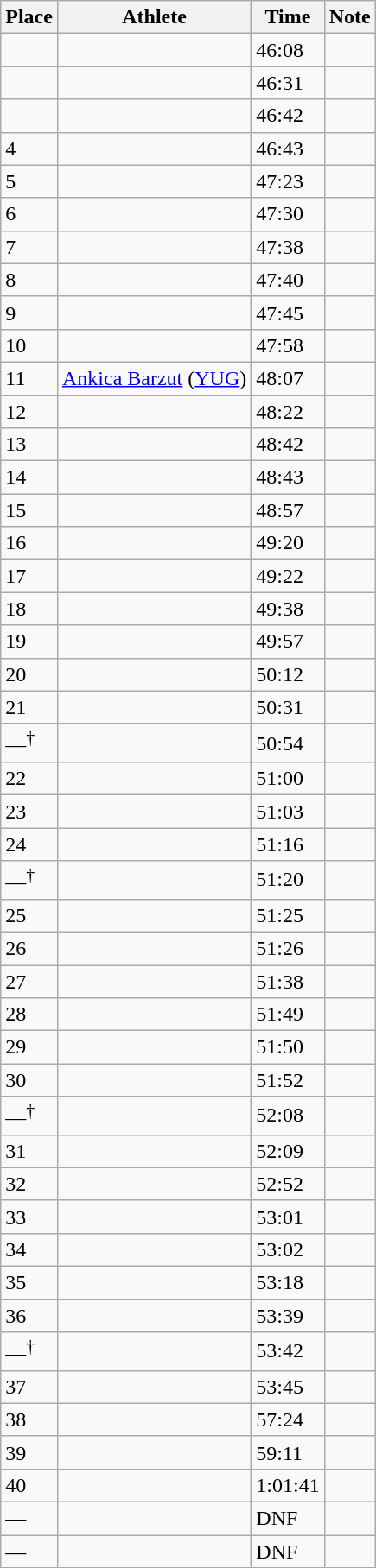<table class=wikitable>
<tr>
<th>Place</th>
<th>Athlete</th>
<th>Time</th>
<th>Note</th>
</tr>
<tr>
<td></td>
<td align=left></td>
<td>46:08</td>
<td></td>
</tr>
<tr>
<td></td>
<td align=left></td>
<td>46:31</td>
<td></td>
</tr>
<tr>
<td></td>
<td align=left></td>
<td>46:42</td>
<td></td>
</tr>
<tr>
<td>4</td>
<td align=left></td>
<td>46:43</td>
<td></td>
</tr>
<tr>
<td>5</td>
<td align=left></td>
<td>47:23</td>
<td></td>
</tr>
<tr>
<td>6</td>
<td align=left></td>
<td>47:30</td>
<td></td>
</tr>
<tr>
<td>7</td>
<td align=left></td>
<td>47:38</td>
<td></td>
</tr>
<tr>
<td>8</td>
<td align=left></td>
<td>47:40</td>
<td></td>
</tr>
<tr>
<td>9</td>
<td align=left></td>
<td>47:45</td>
<td></td>
</tr>
<tr>
<td>10</td>
<td align=left></td>
<td>47:58</td>
<td></td>
</tr>
<tr>
<td>11</td>
<td align=left> <a href='#'>Ankica Barzut</a> (<a href='#'>YUG</a>)</td>
<td>48:07</td>
<td></td>
</tr>
<tr>
<td>12</td>
<td align=left></td>
<td>48:22</td>
<td></td>
</tr>
<tr>
<td>13</td>
<td align=left></td>
<td>48:42</td>
<td></td>
</tr>
<tr>
<td>14</td>
<td align=left></td>
<td>48:43</td>
<td></td>
</tr>
<tr>
<td>15</td>
<td align=left></td>
<td>48:57</td>
<td></td>
</tr>
<tr>
<td>16</td>
<td align=left></td>
<td>49:20</td>
<td></td>
</tr>
<tr>
<td>17</td>
<td align=left></td>
<td>49:22</td>
<td></td>
</tr>
<tr>
<td>18</td>
<td align=left></td>
<td>49:38</td>
<td></td>
</tr>
<tr>
<td>19</td>
<td align=left></td>
<td>49:57</td>
<td></td>
</tr>
<tr>
<td>20</td>
<td align=left></td>
<td>50:12</td>
<td></td>
</tr>
<tr>
<td>21</td>
<td align=left></td>
<td>50:31</td>
<td></td>
</tr>
<tr>
<td>—<sup>†</sup></td>
<td align=left></td>
<td>50:54</td>
<td></td>
</tr>
<tr>
<td>22</td>
<td align=left></td>
<td>51:00</td>
<td></td>
</tr>
<tr>
<td>23</td>
<td align=left></td>
<td>51:03</td>
<td></td>
</tr>
<tr>
<td>24</td>
<td align=left></td>
<td>51:16</td>
<td></td>
</tr>
<tr>
<td>—<sup>†</sup></td>
<td align=left></td>
<td>51:20</td>
<td></td>
</tr>
<tr>
<td>25</td>
<td align=left></td>
<td>51:25</td>
<td></td>
</tr>
<tr>
<td>26</td>
<td align=left></td>
<td>51:26</td>
<td></td>
</tr>
<tr>
<td>27</td>
<td align=left></td>
<td>51:38</td>
<td></td>
</tr>
<tr>
<td>28</td>
<td align=left></td>
<td>51:49</td>
<td></td>
</tr>
<tr>
<td>29</td>
<td align=left></td>
<td>51:50</td>
<td></td>
</tr>
<tr>
<td>30</td>
<td align=left></td>
<td>51:52</td>
<td></td>
</tr>
<tr>
<td>—<sup>†</sup></td>
<td align=left></td>
<td>52:08</td>
<td></td>
</tr>
<tr>
<td>31</td>
<td align=left></td>
<td>52:09</td>
<td></td>
</tr>
<tr>
<td>32</td>
<td align=left></td>
<td>52:52</td>
<td></td>
</tr>
<tr>
<td>33</td>
<td align=left></td>
<td>53:01</td>
<td></td>
</tr>
<tr>
<td>34</td>
<td align=left></td>
<td>53:02</td>
<td></td>
</tr>
<tr>
<td>35</td>
<td align=left></td>
<td>53:18</td>
<td></td>
</tr>
<tr>
<td>36</td>
<td align=left></td>
<td>53:39</td>
<td></td>
</tr>
<tr>
<td>—<sup>†</sup></td>
<td align=left></td>
<td>53:42</td>
<td></td>
</tr>
<tr>
<td>37</td>
<td align=left></td>
<td>53:45</td>
<td></td>
</tr>
<tr>
<td>38</td>
<td align=left></td>
<td>57:24</td>
<td></td>
</tr>
<tr>
<td>39</td>
<td align=left></td>
<td>59:11</td>
<td></td>
</tr>
<tr>
<td>40</td>
<td align=left></td>
<td>1:01:41</td>
<td></td>
</tr>
<tr>
<td>—</td>
<td align=left></td>
<td>DNF</td>
<td></td>
</tr>
<tr>
<td>—</td>
<td align=left></td>
<td>DNF</td>
<td></td>
</tr>
</table>
